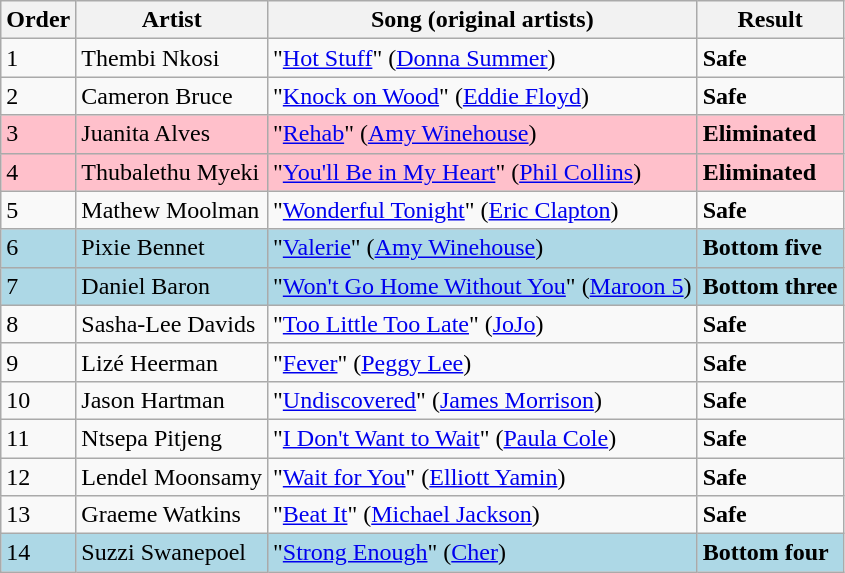<table class=wikitable>
<tr>
<th>Order</th>
<th>Artist</th>
<th>Song (original artists)</th>
<th>Result</th>
</tr>
<tr>
<td>1</td>
<td>Thembi Nkosi</td>
<td>"<a href='#'>Hot Stuff</a>" (<a href='#'>Donna Summer</a>)</td>
<td><strong>Safe</strong></td>
</tr>
<tr>
<td>2</td>
<td>Cameron Bruce</td>
<td>"<a href='#'>Knock on Wood</a>" (<a href='#'>Eddie Floyd</a>)</td>
<td><strong>Safe</strong></td>
</tr>
<tr style="background:pink;">
<td>3</td>
<td>Juanita Alves</td>
<td>"<a href='#'>Rehab</a>" (<a href='#'>Amy Winehouse</a>)</td>
<td><strong>Eliminated</strong></td>
</tr>
<tr style="background:pink;">
<td>4</td>
<td>Thubalethu Myeki</td>
<td>"<a href='#'>You'll Be in My Heart</a>" (<a href='#'>Phil Collins</a>)</td>
<td><strong>Eliminated</strong></td>
</tr>
<tr>
<td>5</td>
<td>Mathew Moolman</td>
<td>"<a href='#'>Wonderful Tonight</a>" (<a href='#'>Eric Clapton</a>)</td>
<td><strong>Safe</strong></td>
</tr>
<tr style="background:lightblue;">
<td>6</td>
<td>Pixie Bennet</td>
<td>"<a href='#'>Valerie</a>" (<a href='#'>Amy Winehouse</a>)</td>
<td><strong>Bottom five</strong></td>
</tr>
<tr style="background:lightblue;">
<td>7</td>
<td>Daniel Baron</td>
<td>"<a href='#'>Won't Go Home Without You</a>" (<a href='#'>Maroon 5</a>)</td>
<td><strong>Bottom three</strong></td>
</tr>
<tr>
<td>8</td>
<td>Sasha-Lee Davids</td>
<td>"<a href='#'>Too Little Too Late</a>" (<a href='#'>JoJo</a>)</td>
<td><strong>Safe</strong></td>
</tr>
<tr>
<td>9</td>
<td>Lizé Heerman</td>
<td>"<a href='#'>Fever</a>" (<a href='#'>Peggy Lee</a>)</td>
<td><strong>Safe</strong></td>
</tr>
<tr>
<td>10</td>
<td>Jason Hartman</td>
<td>"<a href='#'>Undiscovered</a>" (<a href='#'>James Morrison</a>)</td>
<td><strong>Safe</strong></td>
</tr>
<tr>
<td>11</td>
<td>Ntsepa Pitjeng</td>
<td>"<a href='#'>I Don't Want to Wait</a>" (<a href='#'>Paula Cole</a>)</td>
<td><strong>Safe</strong></td>
</tr>
<tr>
<td>12</td>
<td>Lendel Moonsamy</td>
<td>"<a href='#'>Wait for You</a>" (<a href='#'>Elliott Yamin</a>)</td>
<td><strong>Safe</strong></td>
</tr>
<tr>
<td>13</td>
<td>Graeme Watkins</td>
<td>"<a href='#'>Beat It</a>" (<a href='#'>Michael Jackson</a>)</td>
<td><strong>Safe</strong></td>
</tr>
<tr style="background:lightblue;">
<td>14</td>
<td>Suzzi Swanepoel</td>
<td>"<a href='#'>Strong Enough</a>" (<a href='#'>Cher</a>)</td>
<td><strong>Bottom four</strong></td>
</tr>
</table>
